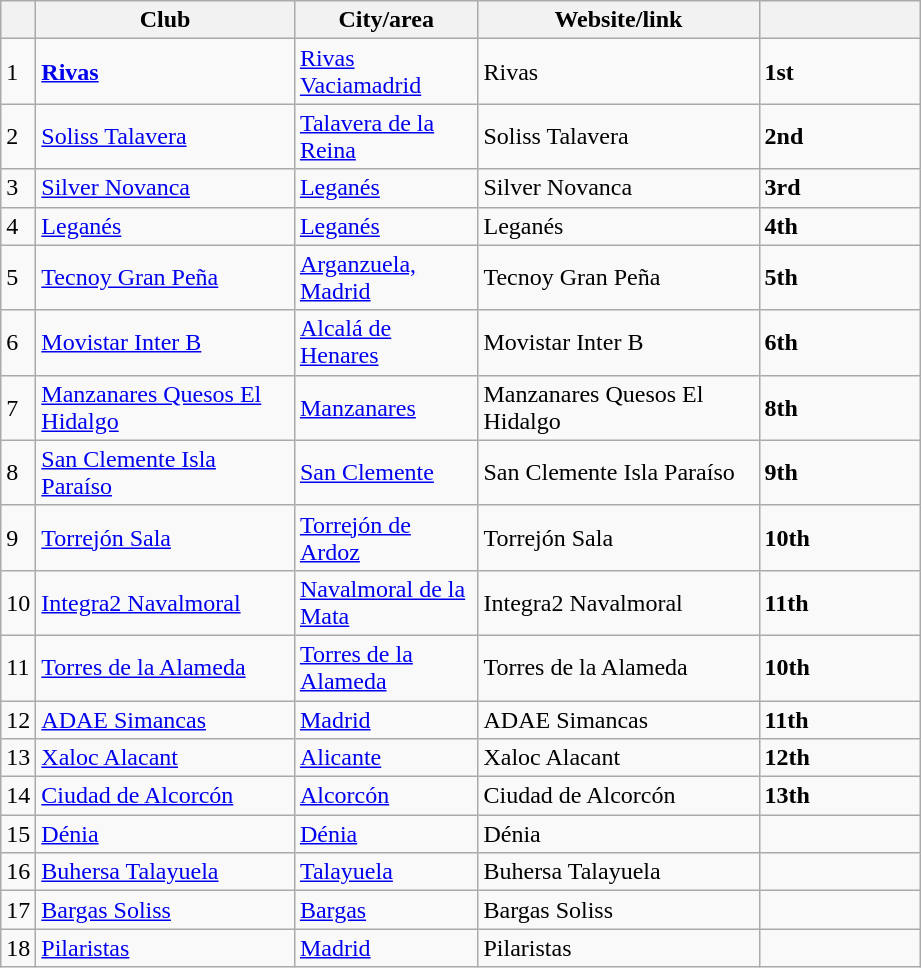<table class="wikitable sortable">
<tr>
<th width=5></th>
<th width=165>Club</th>
<th width=115>City/area</th>
<th width=180>Website/link</th>
<th width=100></th>
</tr>
<tr>
<td>1</td>
<td><strong><a href='#'>Rivas</a></strong></td>
<td><a href='#'>Rivas Vaciamadrid</a></td>
<td>Rivas</td>
<td><strong>1st</strong></td>
</tr>
<tr>
<td>2</td>
<td><a href='#'>Soliss Talavera</a></td>
<td><a href='#'>Talavera de la Reina</a></td>
<td>Soliss Talavera</td>
<td><strong>2nd</strong></td>
</tr>
<tr>
<td>3</td>
<td><a href='#'>Silver Novanca</a></td>
<td><a href='#'>Leganés</a></td>
<td>Silver Novanca</td>
<td><strong>3rd</strong></td>
</tr>
<tr>
<td>4</td>
<td><a href='#'>Leganés</a></td>
<td><a href='#'>Leganés</a></td>
<td>Leganés</td>
<td><strong>4th</strong></td>
</tr>
<tr>
<td>5</td>
<td><a href='#'>Tecnoy Gran Peña</a></td>
<td><a href='#'>Arganzuela, Madrid</a></td>
<td>Tecnoy Gran Peña</td>
<td><strong>5th</strong></td>
</tr>
<tr>
<td>6</td>
<td><a href='#'>Movistar Inter B</a></td>
<td><a href='#'>Alcalá de Henares</a></td>
<td>Movistar Inter B</td>
<td><strong>6th</strong></td>
</tr>
<tr>
<td>7</td>
<td><a href='#'>Manzanares Quesos El Hidalgo</a></td>
<td><a href='#'>Manzanares</a></td>
<td>Manzanares Quesos El Hidalgo</td>
<td><strong>8th</strong></td>
</tr>
<tr>
<td>8</td>
<td><a href='#'>San Clemente Isla Paraíso</a></td>
<td><a href='#'>San Clemente</a></td>
<td>San Clemente Isla Paraíso</td>
<td><strong>9th</strong></td>
</tr>
<tr>
<td>9</td>
<td><a href='#'>Torrejón Sala</a></td>
<td><a href='#'>Torrejón de Ardoz</a></td>
<td>Torrejón Sala</td>
<td><strong>10th</strong></td>
</tr>
<tr>
<td>10</td>
<td><a href='#'>Integra2 Navalmoral</a></td>
<td><a href='#'>Navalmoral de la Mata</a></td>
<td>Integra2 Navalmoral</td>
<td><strong>11th</strong></td>
</tr>
<tr>
<td>11</td>
<td><a href='#'>Torres de la Alameda</a></td>
<td><a href='#'>Torres de la Alameda</a></td>
<td>Torres de la Alameda</td>
<td><strong>10th</strong></td>
</tr>
<tr>
<td>12</td>
<td><a href='#'>ADAE Simancas</a></td>
<td><a href='#'>Madrid</a></td>
<td>ADAE Simancas</td>
<td><strong>11th</strong></td>
</tr>
<tr>
<td>13</td>
<td><a href='#'>Xaloc Alacant</a></td>
<td><a href='#'>Alicante</a></td>
<td>Xaloc Alacant</td>
<td><strong>12th</strong></td>
</tr>
<tr>
<td>14</td>
<td><a href='#'>Ciudad de Alcorcón</a></td>
<td><a href='#'>Alcorcón</a></td>
<td>Ciudad de Alcorcón</td>
<td><strong>13th</strong></td>
</tr>
<tr>
<td>15</td>
<td><a href='#'>Dénia</a></td>
<td><a href='#'>Dénia</a></td>
<td>Dénia</td>
<td><strong></strong></td>
</tr>
<tr>
<td>16</td>
<td><a href='#'>Buhersa Talayuela</a></td>
<td><a href='#'>Talayuela</a></td>
<td>Buhersa Talayuela</td>
<td><strong></strong></td>
</tr>
<tr>
<td>17</td>
<td><a href='#'>Bargas Soliss</a></td>
<td><a href='#'>Bargas</a></td>
<td>Bargas Soliss</td>
<td><strong></strong></td>
</tr>
<tr>
<td>18</td>
<td><a href='#'>Pilaristas</a></td>
<td><a href='#'>Madrid</a></td>
<td>Pilaristas</td>
<td><strong></strong></td>
</tr>
</table>
